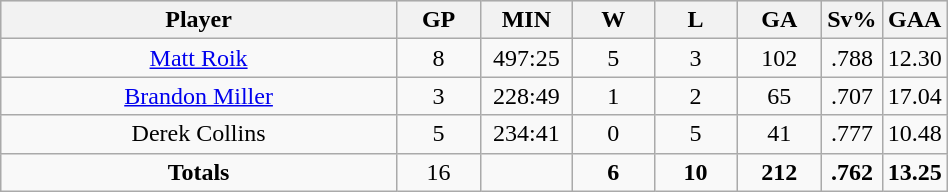<table class="wikitable sortable" width="50%">
<tr align="center"  bgcolor="#dddddd">
<th width="50%">Player</th>
<th width="10%">GP</th>
<th width="10%">MIN</th>
<th width="10%">W</th>
<th width="10%">L</th>
<th width="10%">GA</th>
<th width="10%">Sv%</th>
<th width="10%">GAA</th>
</tr>
<tr align=center>
<td><a href='#'>Matt Roik</a></td>
<td>8</td>
<td>497:25</td>
<td>5</td>
<td>3</td>
<td>102</td>
<td>.788</td>
<td>12.30</td>
</tr>
<tr align=center>
<td><a href='#'>Brandon Miller</a></td>
<td>3</td>
<td>228:49</td>
<td>1</td>
<td>2</td>
<td>65</td>
<td>.707</td>
<td>17.04</td>
</tr>
<tr align=center>
<td>Derek Collins</td>
<td>5</td>
<td>234:41</td>
<td>0</td>
<td>5</td>
<td>41</td>
<td>.777</td>
<td>10.48</td>
</tr>
<tr align=center>
<td><strong>Totals</strong></td>
<td>16</td>
<td></td>
<td><strong>6</strong></td>
<td><strong>10</strong></td>
<td><strong> 212</strong></td>
<td><strong> .762</strong></td>
<td><strong> 13.25</strong></td>
</tr>
</table>
